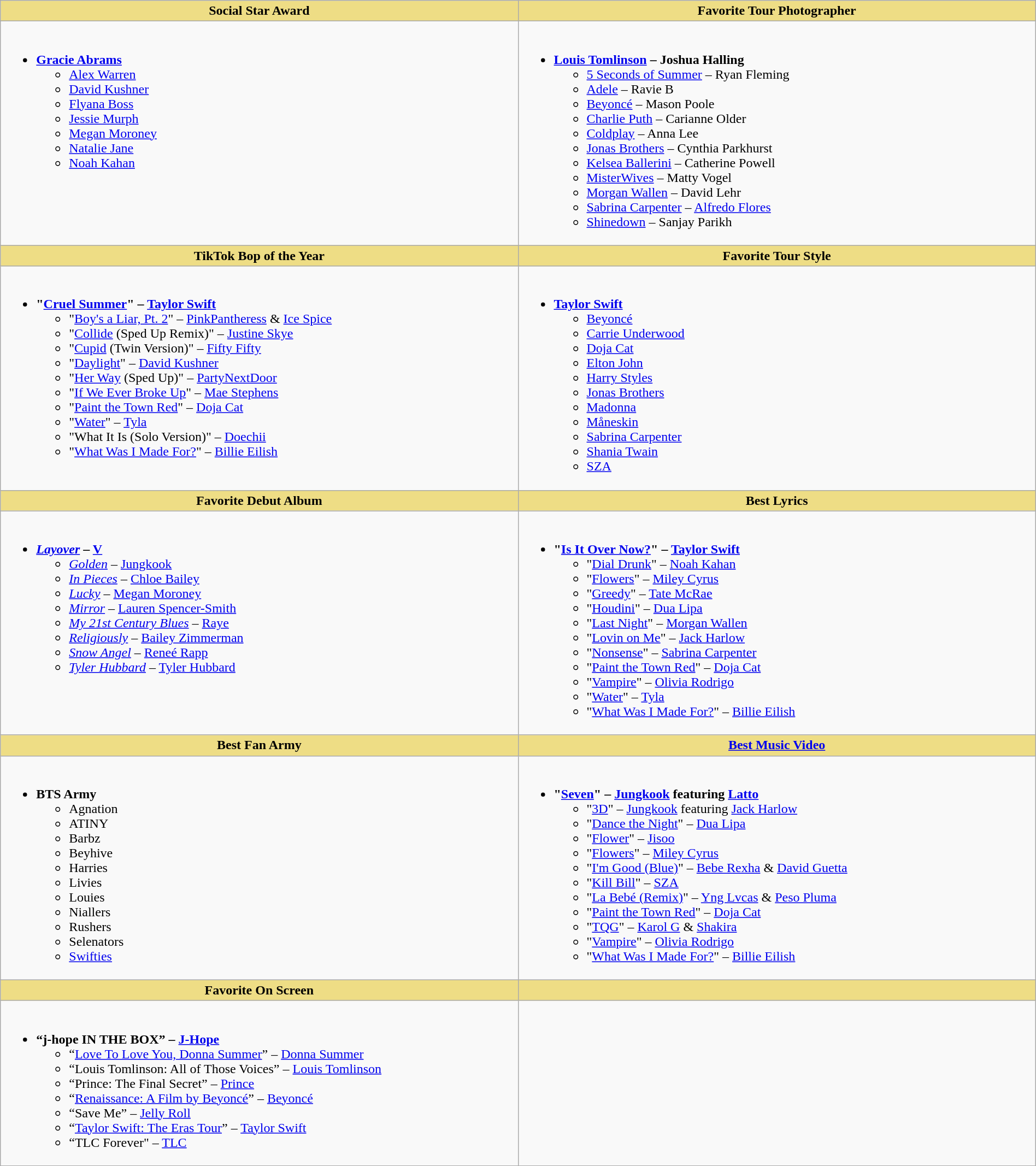<table class="wikitable" style="width:100%">
<tr>
<th style=background:#EEDD85; width="50%">Social Star Award</th>
<th style=background:#EEDD85; width="50%">Favorite Tour Photographer</th>
</tr>
<tr>
<td valign="top"><br><ul><li><strong><a href='#'>Gracie Abrams</a></strong><ul><li><a href='#'>Alex Warren</a></li><li><a href='#'>David Kushner</a></li><li><a href='#'>Flyana Boss</a></li><li><a href='#'>Jessie Murph</a></li><li><a href='#'>Megan Moroney</a></li><li><a href='#'>Natalie Jane</a></li><li><a href='#'>Noah Kahan</a></li></ul></li></ul></td>
<td valign="top"><br><ul><li><strong><a href='#'>Louis Tomlinson</a> – Joshua Halling</strong><ul><li><a href='#'>5 Seconds of Summer</a> – Ryan Fleming</li><li><a href='#'>Adele</a> – Ravie B</li><li><a href='#'>Beyoncé</a> – Mason Poole</li><li><a href='#'>Charlie Puth</a> – Carianne Older</li><li><a href='#'>Coldplay</a> – Anna Lee</li><li><a href='#'>Jonas Brothers</a> – Cynthia Parkhurst</li><li><a href='#'>Kelsea Ballerini</a> – Catherine Powell</li><li><a href='#'>MisterWives</a> – Matty Vogel</li><li><a href='#'>Morgan Wallen</a> – David Lehr</li><li><a href='#'>Sabrina Carpenter</a> – <a href='#'>Alfredo Flores</a></li><li><a href='#'>Shinedown</a> – Sanjay Parikh</li></ul></li></ul></td>
</tr>
<tr>
<th style=background:#EEDD85; width="50%">TikTok Bop of the Year</th>
<th style=background:#EEDD85; width="50%">Favorite Tour Style</th>
</tr>
<tr>
<td valign="top"><br><ul><li><strong>"<a href='#'>Cruel Summer</a>" – <a href='#'>Taylor Swift</a></strong><ul><li>"<a href='#'>Boy's a Liar, Pt. 2</a>" – <a href='#'>PinkPantheress</a> & <a href='#'>Ice Spice</a></li><li>"<a href='#'>Collide</a> (Sped Up Remix)" – <a href='#'>Justine Skye</a></li><li>"<a href='#'>Cupid</a> (Twin Version)" – <a href='#'>Fifty Fifty</a></li><li>"<a href='#'>Daylight</a>" – <a href='#'>David Kushner</a></li><li>"<a href='#'>Her Way</a> (Sped Up)" – <a href='#'>PartyNextDoor</a></li><li>"<a href='#'>If We Ever Broke Up</a>" – <a href='#'>Mae Stephens</a></li><li>"<a href='#'>Paint the Town Red</a>" – <a href='#'>Doja Cat</a></li><li>"<a href='#'>Water</a>" – <a href='#'>Tyla</a></li><li>"What It Is (Solo Version)" – <a href='#'>Doechii</a></li><li>"<a href='#'>What Was I Made For?</a>" – <a href='#'>Billie Eilish</a></li></ul></li></ul></td>
<td valign="top"><br><ul><li><strong><a href='#'>Taylor Swift</a></strong><ul><li><a href='#'>Beyoncé</a></li><li><a href='#'>Carrie Underwood</a></li><li><a href='#'>Doja Cat</a></li><li><a href='#'>Elton John</a></li><li><a href='#'>Harry Styles</a></li><li><a href='#'>Jonas Brothers</a></li><li><a href='#'>Madonna</a></li><li><a href='#'>Måneskin</a></li><li><a href='#'>Sabrina Carpenter</a></li><li><a href='#'>Shania Twain</a></li><li><a href='#'>SZA</a></li></ul></li></ul></td>
</tr>
<tr>
<th style=background:#EEDD85; width="50%">Favorite Debut Album</th>
<th style=background:#EEDD85; width="50%">Best Lyrics</th>
</tr>
<tr>
<td valign="top"><br><ul><li><strong><a href='#'><em>Layover</em></a> – <a href='#'>V</a></strong><ul><li><a href='#'><em>Golden</em></a> – <a href='#'>Jungkook</a></li><li><a href='#'><em>In Pieces</em></a> – <a href='#'>Chloe Bailey</a></li><li><a href='#'><em>Lucky</em></a> – <a href='#'>Megan Moroney</a></li><li><a href='#'><em>Mirror</em></a> – <a href='#'>Lauren Spencer-Smith</a></li><li><em><a href='#'>My 21st Century Blues</a></em> – <a href='#'>Raye</a></li><li><a href='#'><em>Religiously</em></a> – <a href='#'>Bailey Zimmerman</a></li><li><a href='#'><em>Snow Angel</em></a> – <a href='#'>Reneé Rapp</a></li><li><a href='#'><em>Tyler Hubbard</em></a> – <a href='#'>Tyler Hubbard</a></li></ul></li></ul></td>
<td valign="top"><br><ul><li><strong>"<a href='#'>Is It Over Now?</a>" – <a href='#'>Taylor Swift</a></strong><ul><li>"<a href='#'>Dial Drunk</a>" – <a href='#'>Noah Kahan</a></li><li>"<a href='#'>Flowers</a>" – <a href='#'>Miley Cyrus</a></li><li>"<a href='#'>Greedy</a>" – <a href='#'>Tate McRae</a></li><li>"<a href='#'>Houdini</a>" – <a href='#'>Dua Lipa</a></li><li>"<a href='#'>Last Night</a>" – <a href='#'>Morgan Wallen</a></li><li>"<a href='#'>Lovin on Me</a>" – <a href='#'>Jack Harlow</a></li><li>"<a href='#'>Nonsense</a>" – <a href='#'>Sabrina Carpenter</a></li><li>"<a href='#'>Paint the Town Red</a>" – <a href='#'>Doja Cat</a></li><li>"<a href='#'>Vampire</a>" – <a href='#'>Olivia Rodrigo</a></li><li>"<a href='#'>Water</a>" – <a href='#'>Tyla</a></li><li>"<a href='#'>What Was I Made For?</a>" – <a href='#'>Billie Eilish</a></li></ul></li></ul></td>
</tr>
<tr>
<th style=background:#EEDd85; width="50%">Best Fan Army</th>
<th style=background:#EEDd85; width="50%"><a href='#'>Best Music Video</a></th>
</tr>
<tr>
<td valign="top"><br><ul><li><strong>BTS Army</strong><ul><li>Agnation</li><li>ATINY</li><li>Barbz</li><li>Beyhive</li><li>Harries</li><li>Livies</li><li>Louies</li><li>Niallers</li><li>Rushers</li><li>Selenators</li><li><a href='#'>Swifties</a></li></ul></li></ul></td>
<td><br><ul><li><strong>"<a href='#'>Seven</a>" – <a href='#'>Jungkook</a> featuring <a href='#'>Latto</a></strong><ul><li>"<a href='#'>3D</a>" – <a href='#'>Jungkook</a> featuring <a href='#'>Jack Harlow</a></li><li>"<a href='#'>Dance the Night</a>" – <a href='#'>Dua Lipa</a></li><li>"<a href='#'>Flower</a>" – <a href='#'>Jisoo</a></li><li>"<a href='#'>Flowers</a>" – <a href='#'>Miley Cyrus</a></li><li>"<a href='#'>I'm Good (Blue)</a>" – <a href='#'>Bebe Rexha</a> & <a href='#'>David Guetta</a></li><li>"<a href='#'>Kill Bill</a>" – <a href='#'>SZA</a></li><li>"<a href='#'>La Bebé (Remix)</a>" – <a href='#'>Yng Lvcas</a> & <a href='#'>Peso Pluma</a></li><li>"<a href='#'>Paint the Town Red</a>" – <a href='#'>Doja Cat</a></li><li>"<a href='#'>TQG</a>" – <a href='#'>Karol G</a> & <a href='#'>Shakira</a></li><li>"<a href='#'>Vampire</a>" – <a href='#'>Olivia Rodrigo</a></li><li>"<a href='#'>What Was I Made For?</a>" – <a href='#'>Billie Eilish</a></li></ul></li></ul></td>
</tr>
<tr>
<th style=background:#EEDd85; width="50%">Favorite On Screen</th>
<th style=background:#EEDd85; width="50%"></th>
</tr>
<tr>
<td><br><ul><li><strong>“j-hope IN THE BOX” – <a href='#'>J-Hope</a></strong><ul><li>“<a href='#'>Love To Love You, Donna Summer</a>” – <a href='#'>Donna Summer</a></li><li>“Louis Tomlinson: All of Those Voices” – <a href='#'>Louis Tomlinson</a></li><li>“Prince: The Final Secret” – <a href='#'>Prince</a></li><li>“<a href='#'>Renaissance: A Film by Beyoncé</a>” – <a href='#'>Beyoncé</a></li><li>“Save Me” – <a href='#'>Jelly Roll</a></li><li>“<a href='#'>Taylor Swift: The Eras Tour</a>” – <a href='#'>Taylor Swift</a></li><li>“TLC Forever" – <a href='#'>TLC</a></li></ul></li></ul></td>
<td></td>
</tr>
</table>
